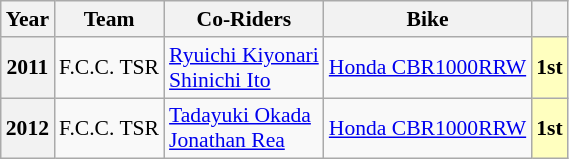<table class="wikitable" style="font-size:90%">
<tr>
<th>Year</th>
<th>Team</th>
<th>Co-Riders</th>
<th>Bike</th>
<th></th>
</tr>
<tr>
<th>2011</th>
<td align="left"> F.C.C. TSR</td>
<td align="left"> <a href='#'>Ryuichi Kiyonari</a><br> <a href='#'>Shinichi Ito</a></td>
<td align="left"><a href='#'>Honda CBR1000RRW</a></td>
<th style="background:#FFFFBF;">1st</th>
</tr>
<tr>
<th>2012</th>
<td align="left"> F.C.C. TSR</td>
<td align="left"> <a href='#'>Tadayuki Okada</a><br> <a href='#'>Jonathan Rea</a></td>
<td align="left"><a href='#'>Honda CBR1000RRW</a></td>
<th style="background:#FFFFBF;">1st</th>
</tr>
</table>
